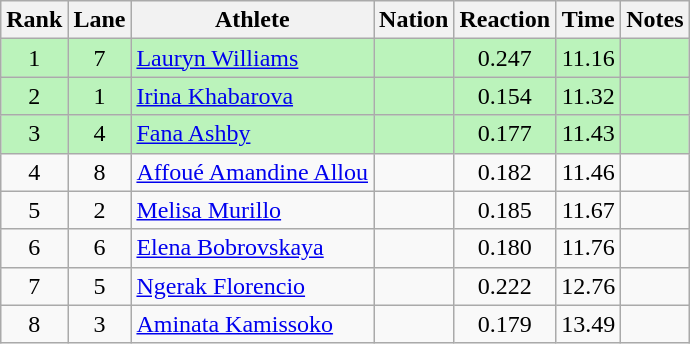<table class="wikitable sortable" style="text-align:center">
<tr>
<th>Rank</th>
<th>Lane</th>
<th>Athlete</th>
<th>Nation</th>
<th>Reaction</th>
<th>Time</th>
<th>Notes</th>
</tr>
<tr bgcolor=#bbf3bb>
<td>1</td>
<td>7</td>
<td align=left><a href='#'>Lauryn Williams</a></td>
<td align=left></td>
<td>0.247</td>
<td>11.16</td>
<td></td>
</tr>
<tr bgcolor=#bbf3bb>
<td>2</td>
<td>1</td>
<td align=left><a href='#'>Irina Khabarova</a></td>
<td align=left></td>
<td>0.154</td>
<td>11.32</td>
<td></td>
</tr>
<tr bgcolor=#bbf3bb>
<td>3</td>
<td>4</td>
<td align=left><a href='#'>Fana Ashby</a></td>
<td align=left></td>
<td>0.177</td>
<td>11.43</td>
<td></td>
</tr>
<tr>
<td>4</td>
<td>8</td>
<td align=left><a href='#'>Affoué Amandine Allou</a></td>
<td align=left></td>
<td>0.182</td>
<td>11.46</td>
<td></td>
</tr>
<tr>
<td>5</td>
<td>2</td>
<td align=left><a href='#'>Melisa Murillo</a></td>
<td align=left></td>
<td>0.185</td>
<td>11.67</td>
<td></td>
</tr>
<tr>
<td>6</td>
<td>6</td>
<td align=left><a href='#'>Elena Bobrovskaya</a></td>
<td align=left></td>
<td>0.180</td>
<td>11.76</td>
<td></td>
</tr>
<tr>
<td>7</td>
<td>5</td>
<td align=left><a href='#'>Ngerak Florencio</a></td>
<td align=left></td>
<td>0.222</td>
<td>12.76</td>
<td></td>
</tr>
<tr>
<td>8</td>
<td>3</td>
<td align=left><a href='#'>Aminata Kamissoko</a></td>
<td align=left></td>
<td>0.179</td>
<td>13.49</td>
<td></td>
</tr>
</table>
